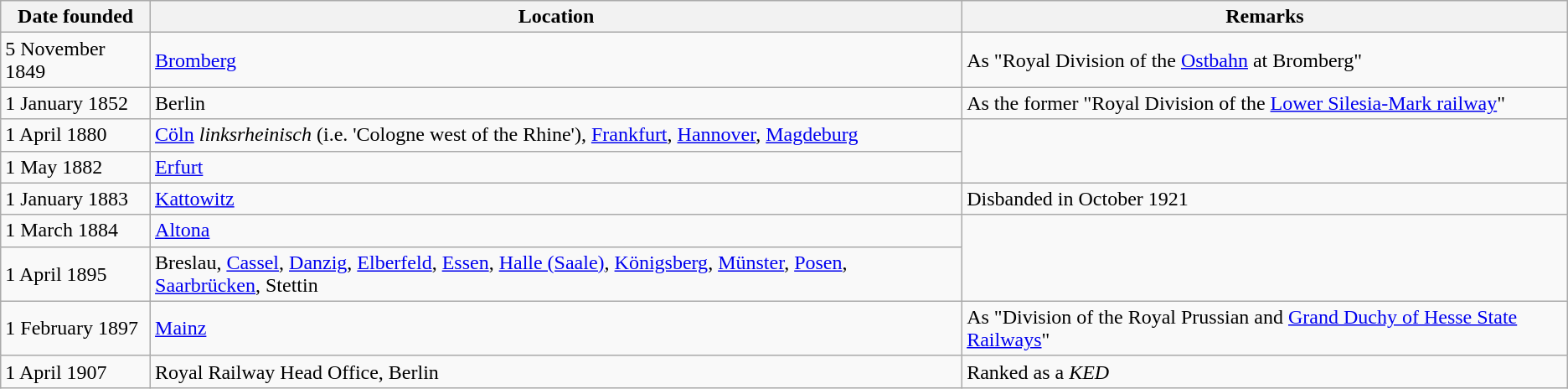<table class="wikitable">
<tr class="hintergrundfarbe5">
<th>Date founded</th>
<th>Location</th>
<th>Remarks</th>
</tr>
<tr>
<td>5 November 1849</td>
<td><a href='#'>Bromberg</a></td>
<td>As "Royal Division of the <a href='#'>Ostbahn</a> at Bromberg"</td>
</tr>
<tr>
<td>1 January 1852</td>
<td>Berlin</td>
<td>As the former "Royal Division of the <a href='#'>Lower Silesia-Mark railway</a>"</td>
</tr>
<tr>
<td>1 April 1880</td>
<td><a href='#'>Cöln</a> <em>linksrheinisch</em> (i.e. 'Cologne west of the Rhine'), <a href='#'>Frankfurt</a>, <a href='#'>Hannover</a>, <a href='#'>Magdeburg</a></td>
</tr>
<tr>
<td>1 May 1882</td>
<td><a href='#'>Erfurt</a></td>
</tr>
<tr>
<td>1 January 1883</td>
<td><a href='#'>Kattowitz</a></td>
<td>Disbanded in October 1921</td>
</tr>
<tr>
<td>1 March 1884</td>
<td><a href='#'>Altona</a></td>
</tr>
<tr>
<td>1 April 1895</td>
<td>Breslau, <a href='#'>Cassel</a>, <a href='#'>Danzig</a>, <a href='#'>Elberfeld</a>, <a href='#'>Essen</a>, <a href='#'>Halle (Saale)</a>, <a href='#'>Königsberg</a>, <a href='#'>Münster</a>, <a href='#'>Posen</a>, <a href='#'>Saarbrücken</a>, Stettin</td>
</tr>
<tr>
<td>1 February 1897</td>
<td><a href='#'>Mainz</a></td>
<td>As "Division of the Royal Prussian and <a href='#'>Grand Duchy of Hesse State Railways</a>"</td>
</tr>
<tr>
<td>1 April 1907</td>
<td>Royal Railway Head Office, Berlin</td>
<td>Ranked as a <em>KED</em></td>
</tr>
</table>
